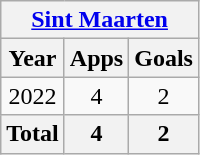<table class="wikitable" style="text-align:center">
<tr>
<th colspan=3><a href='#'>Sint Maarten</a></th>
</tr>
<tr>
<th>Year</th>
<th>Apps</th>
<th>Goals</th>
</tr>
<tr>
<td>2022</td>
<td>4</td>
<td>2</td>
</tr>
<tr>
<th>Total</th>
<th>4</th>
<th>2</th>
</tr>
</table>
